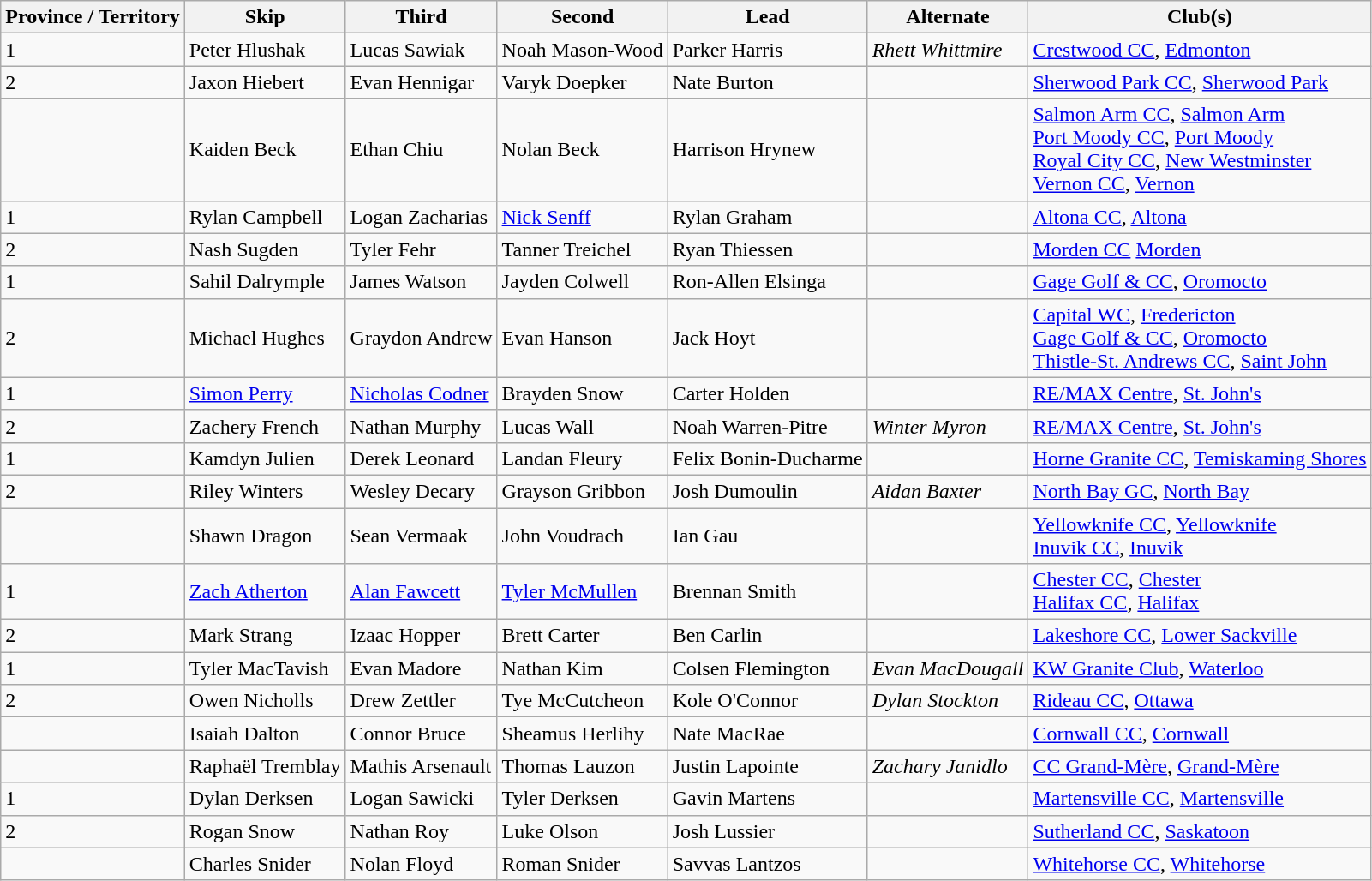<table class="wikitable">
<tr>
<th scope="col">Province / Territory</th>
<th scope="col">Skip</th>
<th scope="col">Third</th>
<th scope="col">Second</th>
<th scope="col">Lead</th>
<th scope="col">Alternate</th>
<th scope="col">Club(s)</th>
</tr>
<tr>
<td> 1</td>
<td>Peter Hlushak</td>
<td>Lucas Sawiak</td>
<td>Noah Mason-Wood</td>
<td>Parker Harris</td>
<td><em>Rhett Whittmire</em></td>
<td><a href='#'>Crestwood CC</a>, <a href='#'>Edmonton</a></td>
</tr>
<tr>
<td> 2</td>
<td>Jaxon Hiebert</td>
<td>Evan Hennigar</td>
<td>Varyk Doepker</td>
<td>Nate Burton</td>
<td></td>
<td><a href='#'>Sherwood Park CC</a>, <a href='#'>Sherwood Park</a></td>
</tr>
<tr>
<td></td>
<td>Kaiden Beck</td>
<td>Ethan Chiu</td>
<td>Nolan Beck</td>
<td>Harrison Hrynew</td>
<td></td>
<td><a href='#'>Salmon Arm CC</a>, <a href='#'>Salmon Arm</a> <br> <a href='#'>Port Moody CC</a>, <a href='#'>Port Moody</a> <br> <a href='#'>Royal City CC</a>, <a href='#'>New Westminster</a> <br> <a href='#'>Vernon CC</a>, <a href='#'>Vernon</a></td>
</tr>
<tr>
<td> 1</td>
<td>Rylan Campbell</td>
<td>Logan Zacharias</td>
<td><a href='#'>Nick Senff</a></td>
<td>Rylan Graham</td>
<td></td>
<td><a href='#'>Altona CC</a>, <a href='#'>Altona</a></td>
</tr>
<tr>
<td> 2</td>
<td>Nash Sugden</td>
<td>Tyler Fehr</td>
<td>Tanner Treichel</td>
<td>Ryan Thiessen</td>
<td></td>
<td><a href='#'>Morden CC</a> <a href='#'>Morden</a></td>
</tr>
<tr>
<td> 1</td>
<td>Sahil Dalrymple</td>
<td>James Watson</td>
<td>Jayden Colwell</td>
<td>Ron-Allen Elsinga</td>
<td></td>
<td><a href='#'>Gage Golf & CC</a>, <a href='#'>Oromocto</a></td>
</tr>
<tr>
<td> 2</td>
<td>Michael Hughes</td>
<td>Graydon Andrew</td>
<td>Evan Hanson</td>
<td>Jack Hoyt</td>
<td></td>
<td><a href='#'>Capital WC</a>, <a href='#'>Fredericton</a> <br> <a href='#'>Gage Golf & CC</a>, <a href='#'>Oromocto</a> <br> <a href='#'>Thistle-St. Andrews CC</a>, <a href='#'>Saint John</a></td>
</tr>
<tr>
<td> 1</td>
<td><a href='#'>Simon Perry</a></td>
<td><a href='#'>Nicholas Codner</a></td>
<td>Brayden Snow</td>
<td>Carter Holden</td>
<td></td>
<td><a href='#'>RE/MAX Centre</a>, <a href='#'>St. John's</a></td>
</tr>
<tr>
<td> 2</td>
<td>Zachery French</td>
<td>Nathan Murphy</td>
<td>Lucas Wall</td>
<td>Noah Warren-Pitre</td>
<td><em>Winter Myron</em></td>
<td><a href='#'>RE/MAX Centre</a>, <a href='#'>St. John's</a></td>
</tr>
<tr>
<td> 1</td>
<td>Kamdyn Julien</td>
<td>Derek Leonard</td>
<td>Landan Fleury</td>
<td>Felix Bonin-Ducharme</td>
<td></td>
<td><a href='#'>Horne Granite CC</a>, <a href='#'>Temiskaming Shores</a></td>
</tr>
<tr>
<td> 2</td>
<td>Riley Winters</td>
<td>Wesley Decary</td>
<td>Grayson Gribbon</td>
<td>Josh Dumoulin</td>
<td><em>Aidan Baxter</em></td>
<td><a href='#'>North Bay GC</a>, <a href='#'>North Bay</a></td>
</tr>
<tr>
<td></td>
<td>Shawn Dragon</td>
<td>Sean Vermaak</td>
<td>John Voudrach</td>
<td>Ian Gau</td>
<td></td>
<td><a href='#'>Yellowknife CC</a>, <a href='#'>Yellowknife</a> <br> <a href='#'>Inuvik CC</a>, <a href='#'>Inuvik</a></td>
</tr>
<tr>
<td> 1</td>
<td><a href='#'>Zach Atherton</a></td>
<td><a href='#'>Alan Fawcett</a></td>
<td><a href='#'>Tyler McMullen</a></td>
<td>Brennan Smith</td>
<td></td>
<td><a href='#'>Chester CC</a>, <a href='#'>Chester</a> <br> <a href='#'>Halifax CC</a>, <a href='#'>Halifax</a></td>
</tr>
<tr>
<td> 2</td>
<td>Mark Strang</td>
<td>Izaac Hopper</td>
<td>Brett Carter</td>
<td>Ben Carlin</td>
<td></td>
<td><a href='#'>Lakeshore CC</a>, <a href='#'>Lower Sackville</a></td>
</tr>
<tr>
<td> 1</td>
<td>Tyler MacTavish</td>
<td>Evan Madore</td>
<td>Nathan Kim</td>
<td>Colsen Flemington</td>
<td><em>Evan MacDougall</em></td>
<td><a href='#'>KW Granite Club</a>, <a href='#'>Waterloo</a></td>
</tr>
<tr>
<td> 2</td>
<td>Owen Nicholls</td>
<td>Drew Zettler</td>
<td>Tye McCutcheon</td>
<td>Kole O'Connor</td>
<td><em>Dylan Stockton</em></td>
<td><a href='#'>Rideau CC</a>, <a href='#'>Ottawa</a></td>
</tr>
<tr>
<td></td>
<td>Isaiah Dalton</td>
<td>Connor Bruce</td>
<td>Sheamus Herlihy</td>
<td>Nate MacRae</td>
<td></td>
<td><a href='#'>Cornwall CC</a>, <a href='#'>Cornwall</a></td>
</tr>
<tr>
<td></td>
<td>Raphaël Tremblay</td>
<td>Mathis Arsenault</td>
<td>Thomas Lauzon</td>
<td>Justin Lapointe</td>
<td><em>Zachary Janidlo</em></td>
<td><a href='#'>CC Grand-Mère</a>, <a href='#'>Grand-Mère</a></td>
</tr>
<tr>
<td> 1</td>
<td>Dylan Derksen</td>
<td>Logan Sawicki</td>
<td>Tyler Derksen</td>
<td>Gavin Martens</td>
<td></td>
<td><a href='#'>Martensville CC</a>, <a href='#'>Martensville</a></td>
</tr>
<tr>
<td> 2</td>
<td>Rogan Snow</td>
<td>Nathan Roy</td>
<td>Luke Olson</td>
<td>Josh Lussier</td>
<td></td>
<td><a href='#'>Sutherland CC</a>, <a href='#'>Saskatoon</a></td>
</tr>
<tr>
<td></td>
<td>Charles Snider</td>
<td>Nolan Floyd</td>
<td>Roman Snider</td>
<td>Savvas Lantzos</td>
<td></td>
<td><a href='#'>Whitehorse CC</a>, <a href='#'>Whitehorse</a></td>
</tr>
</table>
